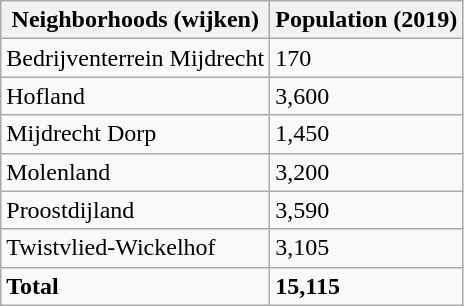<table class="wikitable">
<tr>
<th>Neighborhoods (wijken)</th>
<th>Population (2019)</th>
</tr>
<tr>
<td>Bedrijventerrein Mijdrecht</td>
<td>170</td>
</tr>
<tr>
<td>Hofland</td>
<td>3,600</td>
</tr>
<tr>
<td>Mijdrecht Dorp</td>
<td>1,450</td>
</tr>
<tr>
<td>Molenland</td>
<td>3,200</td>
</tr>
<tr>
<td>Proostdijland</td>
<td>3,590</td>
</tr>
<tr>
<td>Twistvlied-Wickelhof</td>
<td>3,105</td>
</tr>
<tr>
<td><strong>Total</strong></td>
<td><strong>15,115</strong></td>
</tr>
</table>
